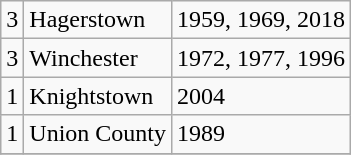<table class="wikitable">
<tr>
<td>3</td>
<td>Hagerstown</td>
<td>1959, 1969, 2018</td>
</tr>
<tr>
<td>3</td>
<td>Winchester</td>
<td>1972, 1977, 1996</td>
</tr>
<tr>
<td>1</td>
<td>Knightstown</td>
<td>2004</td>
</tr>
<tr>
<td>1</td>
<td>Union County</td>
<td>1989</td>
</tr>
<tr>
</tr>
</table>
